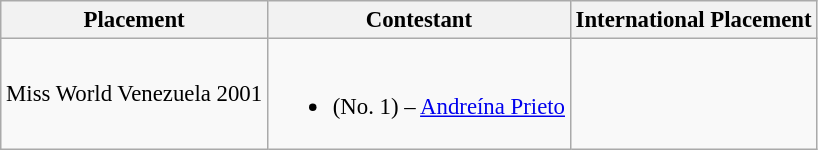<table class="wikitable sortable" style="font-size: 95%;">
<tr>
<th>Placement</th>
<th>Contestant</th>
<th>International Placement</th>
</tr>
<tr>
<td>Miss World Venezuela 2001</td>
<td><br><ul><li> (No. 1) – <a href='#'>Andreína Prieto</a></li></ul></td>
<td></td>
</tr>
</table>
